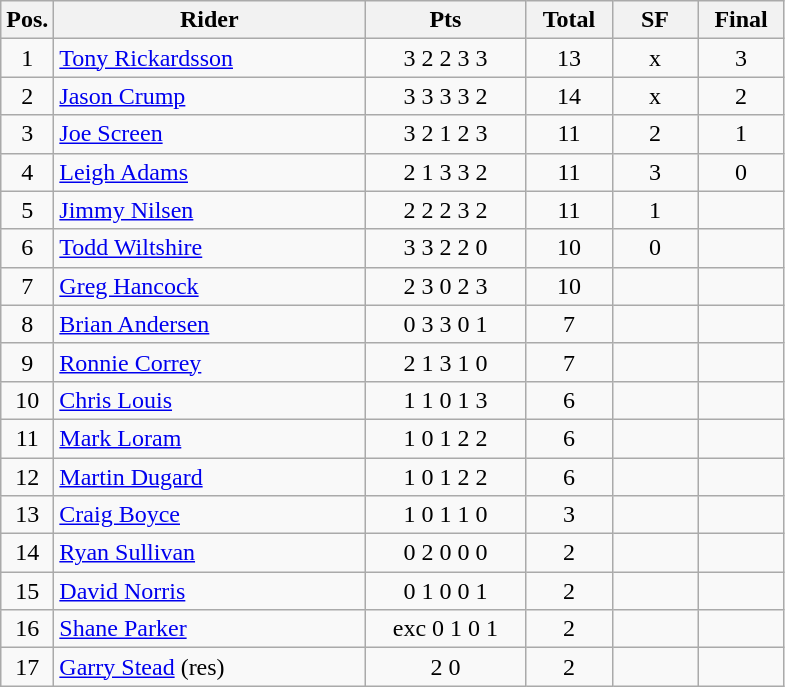<table class=wikitable>
<tr>
<th width=25px>Pos.</th>
<th width=200px>Rider</th>
<th width=100px>Pts</th>
<th width=50px>Total</th>
<th width=50px>SF</th>
<th width=50px>Final</th>
</tr>
<tr align=center >
<td>1</td>
<td align=left> <a href='#'>Tony Rickardsson</a></td>
<td>3	2	2	3	3</td>
<td>13</td>
<td>x</td>
<td>3</td>
</tr>
<tr align=center>
<td>2</td>
<td align=left> <a href='#'>Jason Crump</a></td>
<td>3	3	3	3	2</td>
<td>14</td>
<td>x</td>
<td>2</td>
</tr>
<tr align=center>
<td>3</td>
<td align=left> <a href='#'>Joe Screen</a></td>
<td>3	2	1	2	3</td>
<td>11</td>
<td>2</td>
<td>1</td>
</tr>
<tr align=center>
<td>4</td>
<td align=left>  <a href='#'>Leigh Adams</a></td>
<td>2	1	3	3	2</td>
<td>11</td>
<td>3</td>
<td>0</td>
</tr>
<tr align=center>
<td>5</td>
<td align=left> <a href='#'>Jimmy Nilsen</a></td>
<td>2	2	2	3	2</td>
<td>11</td>
<td>1</td>
<td></td>
</tr>
<tr align=center>
<td>6</td>
<td align=left> <a href='#'>Todd Wiltshire</a></td>
<td>3	3	2	2	0</td>
<td>10</td>
<td>0</td>
<td></td>
</tr>
<tr align=center>
<td>7</td>
<td align=left> <a href='#'>Greg Hancock</a></td>
<td>2	3	0	2	3</td>
<td>10</td>
<td></td>
<td></td>
</tr>
<tr align=center>
<td>8</td>
<td align=left> <a href='#'>Brian Andersen</a></td>
<td>0	3	3	0	1</td>
<td>7</td>
<td></td>
<td></td>
</tr>
<tr align=center>
<td>9</td>
<td align=left> <a href='#'>Ronnie Correy</a></td>
<td>2	1	3	1	0</td>
<td>7</td>
<td></td>
<td></td>
</tr>
<tr align=center>
<td>10</td>
<td align=left> <a href='#'>Chris Louis</a></td>
<td>1	1	0	1	3</td>
<td>6</td>
<td></td>
<td></td>
</tr>
<tr align=center>
<td>11</td>
<td align=left> <a href='#'>Mark Loram</a></td>
<td>1	0	1	2	2</td>
<td>6</td>
<td></td>
<td></td>
</tr>
<tr align=center>
<td>12</td>
<td align=left> <a href='#'>Martin Dugard</a></td>
<td>1	0	1	2	2</td>
<td>6</td>
<td></td>
<td></td>
</tr>
<tr align=center>
<td>13</td>
<td align=left> <a href='#'>Craig Boyce</a></td>
<td>1	0	1	1	0</td>
<td>3</td>
<td></td>
<td></td>
</tr>
<tr align=center>
<td>14</td>
<td align=left> <a href='#'>Ryan Sullivan</a></td>
<td>0	2	0	0	0</td>
<td>2</td>
<td></td>
<td></td>
</tr>
<tr align=center>
<td>15</td>
<td align=left> <a href='#'>David Norris</a></td>
<td>0	1	0	0	1</td>
<td>2</td>
<td></td>
<td></td>
</tr>
<tr align=center>
<td>16</td>
<td align=left> <a href='#'>Shane Parker</a></td>
<td>exc	0	1	0	1</td>
<td>2</td>
<td></td>
<td></td>
</tr>
<tr align=center>
<td>17</td>
<td align=left> <a href='#'>Garry Stead</a> (res)</td>
<td>2	0</td>
<td>2</td>
<td></td>
<td></td>
</tr>
</table>
